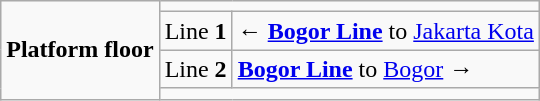<table class="wikitable">
<tr>
<td rowspan="4"><strong>Platform floor</strong></td>
<td colspan="2"></td>
</tr>
<tr>
<td>Line <strong>1</strong></td>
<td>←   <strong><a href='#'>Bogor Line</a></strong> to <a href='#'>Jakarta Kota</a></td>
</tr>
<tr>
<td>Line <strong>2</strong></td>
<td> <strong><a href='#'>Bogor Line</a></strong> to <a href='#'>Bogor</a>  →</td>
</tr>
<tr>
<td colspan="2"></td>
</tr>
</table>
